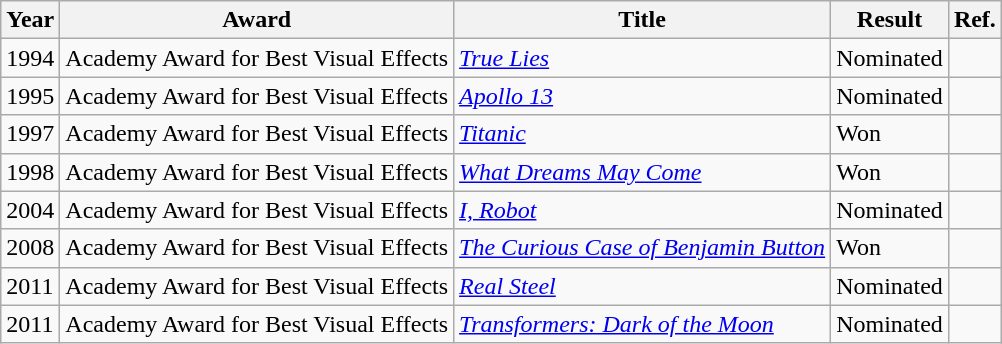<table class="wikitable">
<tr>
<th>Year</th>
<th>Award</th>
<th>Title</th>
<th>Result</th>
<th>Ref.</th>
</tr>
<tr>
<td>1994</td>
<td>Academy Award for Best Visual Effects</td>
<td><em><a href='#'>True Lies</a></em></td>
<td>Nominated</td>
<td></td>
</tr>
<tr>
<td>1995</td>
<td>Academy Award for Best Visual Effects</td>
<td><em><a href='#'>Apollo 13</a></em></td>
<td>Nominated</td>
<td></td>
</tr>
<tr>
<td>1997</td>
<td>Academy Award for Best Visual Effects</td>
<td><em><a href='#'>Titanic</a></em></td>
<td>Won</td>
<td></td>
</tr>
<tr>
<td>1998</td>
<td>Academy Award for Best Visual Effects</td>
<td><em><a href='#'>What Dreams May Come</a></em></td>
<td>Won</td>
<td></td>
</tr>
<tr>
<td>2004</td>
<td>Academy Award for Best Visual Effects</td>
<td><em><a href='#'>I, Robot</a></em></td>
<td>Nominated</td>
<td></td>
</tr>
<tr>
<td>2008</td>
<td>Academy Award for Best Visual Effects</td>
<td><em><a href='#'>The Curious Case of Benjamin Button</a></em></td>
<td>Won</td>
<td></td>
</tr>
<tr>
<td>2011</td>
<td>Academy Award for Best Visual Effects</td>
<td><em><a href='#'>Real Steel</a></em></td>
<td>Nominated</td>
<td></td>
</tr>
<tr>
<td>2011</td>
<td>Academy Award for Best Visual Effects</td>
<td><em><a href='#'>Transformers: Dark of the Moon</a></em></td>
<td>Nominated</td>
<td></td>
</tr>
</table>
